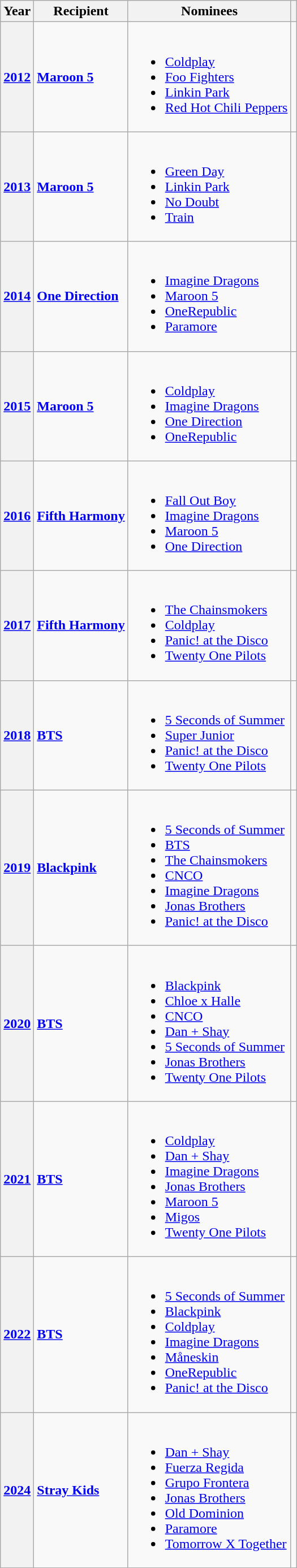<table class="wikitable sortable">
<tr>
<th scope="col">Year</th>
<th scope="col">Recipient</th>
<th scope="col" class=unsortable>Nominees</th>
<th scope="col" class=unsortable></th>
</tr>
<tr>
<th scope="row"><a href='#'>2012</a></th>
<td> <strong><a href='#'>Maroon 5</a></strong></td>
<td><br><ul><li><a href='#'>Coldplay</a></li><li><a href='#'>Foo Fighters</a></li><li><a href='#'>Linkin Park</a></li><li><a href='#'>Red Hot Chili Peppers</a></li></ul></td>
<td style="text-align:center;"></td>
</tr>
<tr>
<th scope="row"><a href='#'>2013</a></th>
<td> <strong><a href='#'>Maroon 5</a></strong></td>
<td><br><ul><li><a href='#'>Green Day</a></li><li><a href='#'>Linkin Park</a></li><li><a href='#'>No Doubt</a></li><li><a href='#'>Train</a></li></ul></td>
<td style="text-align:center;"></td>
</tr>
<tr>
<th scope="row"><a href='#'>2014</a></th>
<td> <strong><a href='#'>One Direction</a></strong></td>
<td><br><ul><li><a href='#'>Imagine Dragons</a></li><li><a href='#'>Maroon 5</a></li><li><a href='#'>OneRepublic</a></li><li><a href='#'>Paramore</a></li></ul></td>
<td style="text-align:center;"></td>
</tr>
<tr>
<th scope="row"><a href='#'>2015</a></th>
<td> <strong><a href='#'>Maroon 5</a></strong></td>
<td><br><ul><li><a href='#'>Coldplay</a></li><li><a href='#'>Imagine Dragons</a></li><li><a href='#'>One Direction</a></li><li><a href='#'>OneRepublic</a></li></ul></td>
<td style="text-align:center;"></td>
</tr>
<tr>
<th scope="row"><a href='#'>2016</a></th>
<td> <strong><a href='#'>Fifth Harmony</a></strong></td>
<td><br><ul><li><a href='#'>Fall Out Boy</a></li><li><a href='#'>Imagine Dragons</a></li><li><a href='#'>Maroon 5</a></li><li><a href='#'>One Direction</a></li></ul></td>
<td style="text-align:center;"></td>
</tr>
<tr>
<th scope="row"><a href='#'>2017</a></th>
<td> <strong><a href='#'>Fifth Harmony</a></strong></td>
<td><br><ul><li><a href='#'>The Chainsmokers</a></li><li><a href='#'>Coldplay</a></li><li><a href='#'>Panic! at the Disco</a></li><li><a href='#'>Twenty One Pilots</a></li></ul></td>
<td style="text-align:center;"></td>
</tr>
<tr>
<th scope="row"><a href='#'>2018</a></th>
<td> <strong><a href='#'>BTS</a></strong></td>
<td><br><ul><li><a href='#'>5 Seconds of Summer</a></li><li><a href='#'>Super Junior</a></li><li><a href='#'>Panic! at the Disco</a></li><li><a href='#'>Twenty One Pilots</a></li></ul></td>
<td style="text-align:center;"></td>
</tr>
<tr>
<th scope="row"><a href='#'>2019</a></th>
<td> <strong><a href='#'>Blackpink</a></strong></td>
<td><br><ul><li><a href='#'>5 Seconds of Summer</a></li><li><a href='#'>BTS</a></li><li><a href='#'>The Chainsmokers</a></li><li><a href='#'>CNCO</a></li><li><a href='#'>Imagine Dragons</a></li><li><a href='#'>Jonas Brothers</a></li><li><a href='#'>Panic! at the Disco</a></li></ul></td>
<td style="text-align:center;"></td>
</tr>
<tr>
<th scope="row"><a href='#'>2020</a></th>
<td> <strong><a href='#'>BTS</a></strong></td>
<td><br><ul><li><a href='#'>Blackpink</a></li><li><a href='#'>Chloe x Halle</a></li><li><a href='#'>CNCO</a></li><li><a href='#'>Dan + Shay</a></li><li><a href='#'>5 Seconds of Summer</a></li><li><a href='#'>Jonas Brothers</a></li><li><a href='#'>Twenty One Pilots</a></li></ul></td>
<td style="text-align:center;"></td>
</tr>
<tr>
<th scope="row"><a href='#'>2021</a></th>
<td> <strong><a href='#'>BTS</a></strong></td>
<td><br><ul><li><a href='#'>Coldplay</a></li><li><a href='#'>Dan + Shay</a></li><li><a href='#'>Imagine Dragons</a></li><li><a href='#'>Jonas Brothers</a></li><li><a href='#'>Maroon 5</a></li><li><a href='#'>Migos</a></li><li><a href='#'>Twenty One Pilots</a></li></ul></td>
<td style="text-align:center;"></td>
</tr>
<tr>
<th scope="row"><a href='#'>2022</a></th>
<td> <strong><a href='#'>BTS</a></strong></td>
<td><br><ul><li><a href='#'>5 Seconds of Summer</a></li><li><a href='#'>Blackpink</a></li><li><a href='#'>Coldplay</a></li><li><a href='#'>Imagine Dragons</a></li><li><a href='#'>Måneskin</a></li><li><a href='#'>OneRepublic</a></li><li><a href='#'>Panic! at the Disco</a></li></ul></td>
<td style="text-align:center;"></td>
</tr>
<tr>
<th scope="row"><a href='#'>2024</a></th>
<td> <strong><a href='#'>Stray Kids</a></strong></td>
<td><br><ul><li><a href='#'>Dan + Shay</a></li><li><a href='#'>Fuerza Regida</a></li><li><a href='#'>Grupo Frontera</a></li><li><a href='#'>Jonas Brothers</a></li><li><a href='#'>Old Dominion</a></li><li><a href='#'>Paramore</a></li><li><a href='#'>Tomorrow X Together</a></li></ul></td>
<td style="text-align:center;"></td>
</tr>
</table>
